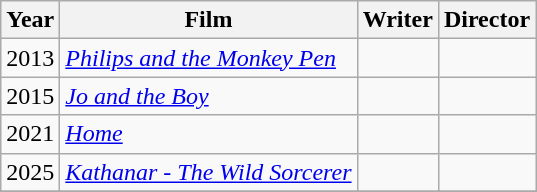<table class="wikitable sortable">
<tr>
<th>Year</th>
<th>Film</th>
<th>Writer</th>
<th>Director</th>
</tr>
<tr>
<td>2013</td>
<td><em><a href='#'>Philips and the Monkey Pen</a></em></td>
<td></td>
<td></td>
</tr>
<tr>
<td>2015</td>
<td><em><a href='#'>Jo and the Boy</a></em></td>
<td></td>
<td></td>
</tr>
<tr>
<td>2021</td>
<td><em><a href='#'>Home</a></em></td>
<td></td>
<td></td>
</tr>
<tr>
<td>2025</td>
<td><em><a href='#'>Kathanar - The Wild Sorcerer</a></em></td>
<td></td>
<td></td>
</tr>
<tr>
</tr>
</table>
